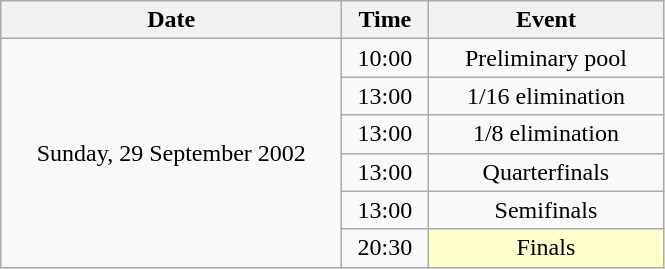<table class = "wikitable" style="text-align:center;">
<tr>
<th width=220>Date</th>
<th width=50>Time</th>
<th width=150>Event</th>
</tr>
<tr>
<td rowspan=6>Sunday, 29 September 2002</td>
<td>10:00</td>
<td>Preliminary pool</td>
</tr>
<tr>
<td>13:00</td>
<td>1/16 elimination</td>
</tr>
<tr>
<td>13:00</td>
<td>1/8 elimination</td>
</tr>
<tr>
<td>13:00</td>
<td>Quarterfinals</td>
</tr>
<tr>
<td>13:00</td>
<td>Semifinals</td>
</tr>
<tr>
<td>20:30</td>
<td bgcolor=ffffcc>Finals</td>
</tr>
</table>
